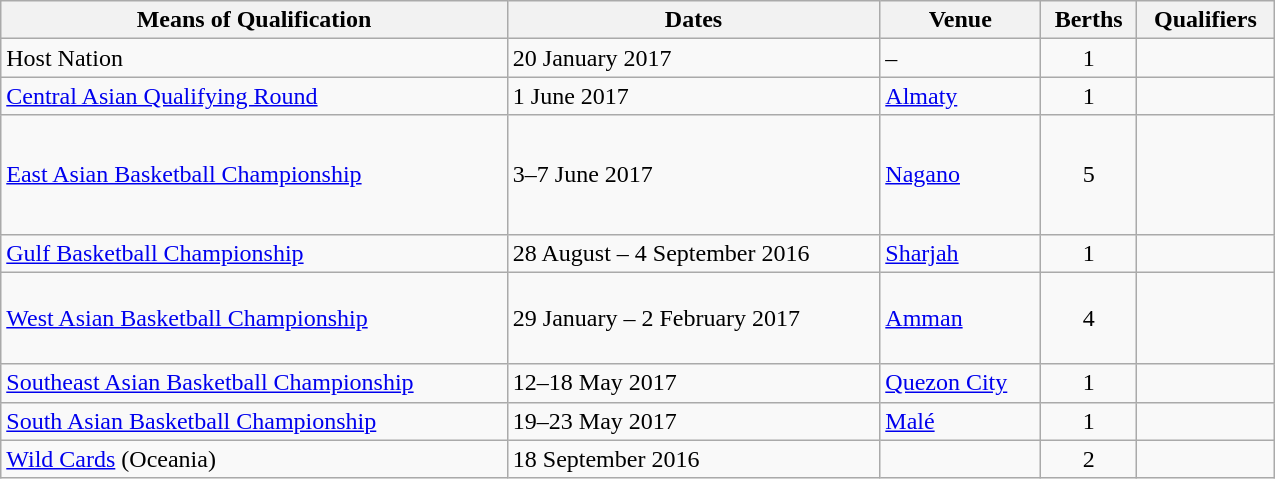<table class="wikitable" width=850>
<tr>
<th>Means of Qualification</th>
<th>Dates</th>
<th>Venue</th>
<th>Berths</th>
<th>Qualifiers</th>
</tr>
<tr>
<td>Host Nation</td>
<td>20 January 2017</td>
<td>–</td>
<td align="center">1</td>
<td></td>
</tr>
<tr>
<td><a href='#'>Central Asian Qualifying Round</a></td>
<td>1 June 2017</td>
<td> <a href='#'>Almaty</a></td>
<td align="center">1</td>
<td></td>
</tr>
<tr>
<td><a href='#'>East Asian Basketball Championship</a></td>
<td>3–7 June 2017</td>
<td> <a href='#'>Nagano</a></td>
<td align="center">5</td>
<td><br><br><br><br></td>
</tr>
<tr>
<td><a href='#'>Gulf Basketball Championship</a></td>
<td>28 August – 4 September 2016</td>
<td> <a href='#'>Sharjah</a></td>
<td align="center">1</td>
<td></td>
</tr>
<tr>
<td><a href='#'>West Asian Basketball Championship</a></td>
<td>29 January – 2 February 2017</td>
<td> <a href='#'>Amman</a></td>
<td align=center>4</td>
<td><br><br><br></td>
</tr>
<tr>
<td><a href='#'>Southeast Asian Basketball Championship</a></td>
<td>12–18 May 2017</td>
<td> <a href='#'>Quezon City</a></td>
<td align=center>1</td>
<td></td>
</tr>
<tr>
<td><a href='#'>South Asian Basketball Championship</a></td>
<td>19–23 May 2017</td>
<td> <a href='#'>Malé</a></td>
<td align="center">1</td>
<td></td>
</tr>
<tr>
<td><a href='#'>Wild Cards</a> (Oceania)</td>
<td>18 September 2016</td>
<td></td>
<td align="center">2</td>
<td><br></td>
</tr>
</table>
